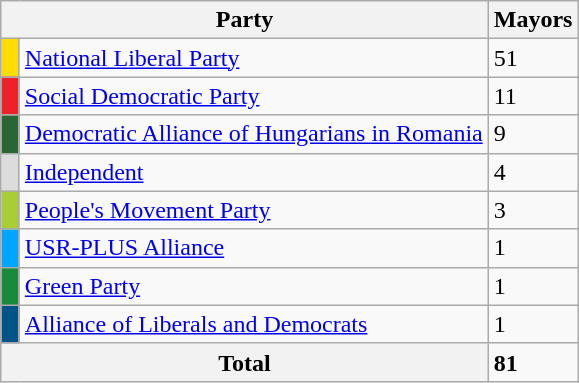<table class="wikitable sortable">
<tr>
<th colspan="2">Party</th>
<th>Mayors</th>
</tr>
<tr>
<td width="5" style="background:#ffdd00;"></td>
<td><a href='#'>National Liberal Party</a></td>
<td>51</td>
</tr>
<tr>
<td width="5" style="background:#ed2128;"></td>
<td><a href='#'>Social Democratic Party</a></td>
<td>11</td>
</tr>
<tr>
<td width="5" style="background:#296633;"></td>
<td><a href='#'>Democratic Alliance of Hungarians in Romania</a></td>
<td>9</td>
</tr>
<tr>
<td width="5" style="background:#dcdcdc;"></td>
<td><a href='#'>Independent</a></td>
<td>4</td>
</tr>
<tr>
<td width="5" style="background:#a7cf35;"></td>
<td><a href='#'>People's Movement Party</a></td>
<td>3</td>
</tr>
<tr>
<td width="5" style="background:#00a6ff;"></td>
<td><a href='#'>USR-PLUS Alliance</a></td>
<td>1</td>
</tr>
<tr>
<td width="5" style="background:#198a3a;"></td>
<td><a href='#'>Green Party</a></td>
<td>1</td>
</tr>
<tr>
<td width="5" style="background:#005487;"></td>
<td><a href='#'>Alliance of Liberals and Democrats</a></td>
<td>1</td>
</tr>
<tr>
<th colspan="2">Total</th>
<td><strong>81</strong></td>
</tr>
</table>
